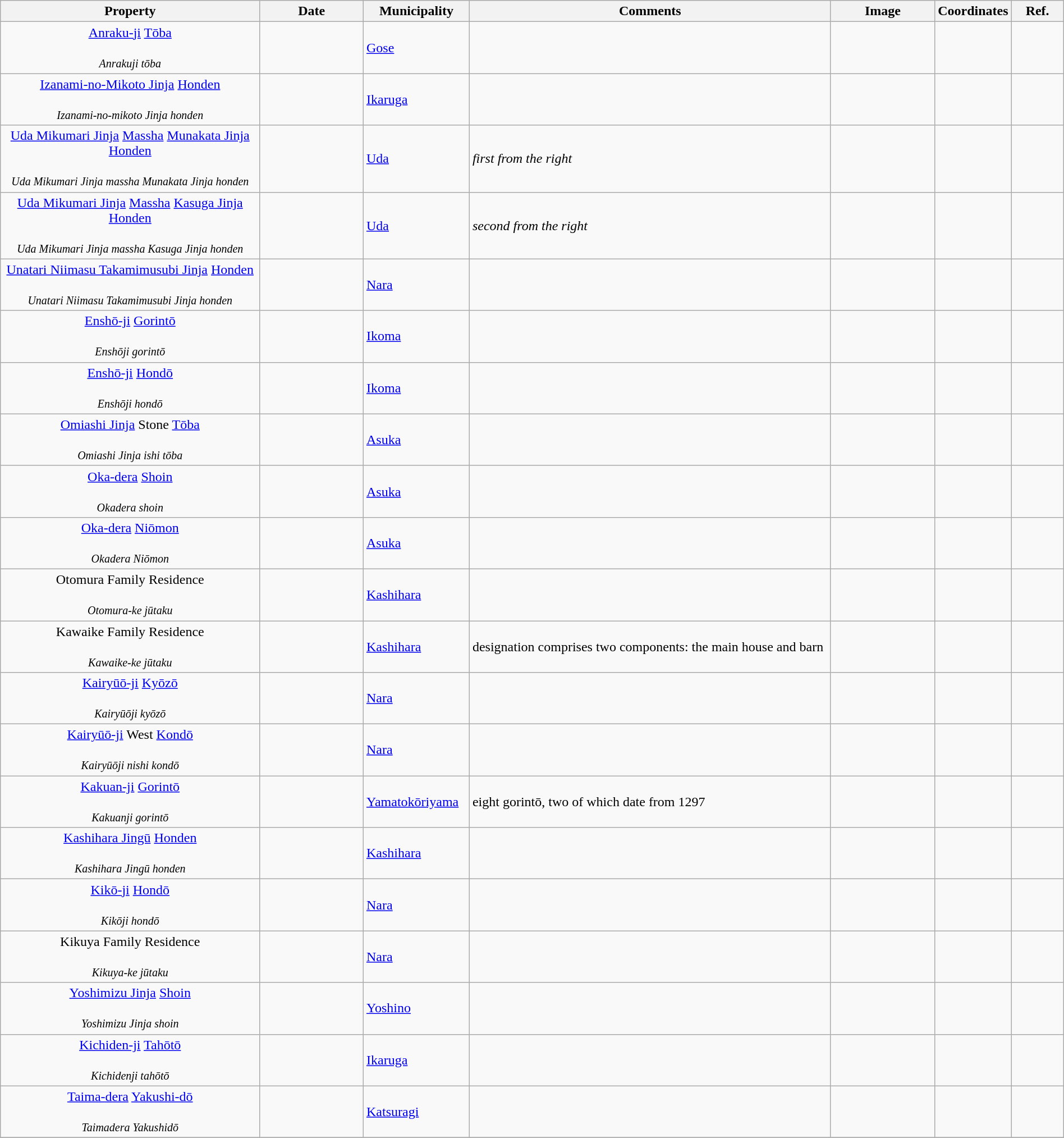<table class="wikitable sortable"  style="width:100%;">
<tr>
<th width="25%" align="left">Property</th>
<th width="10%" align="left" data-sort-type="number">Date</th>
<th width="10%" aligūn="left">Municipality</th>
<th width="35%" align="left" class="unsortable">Comments</th>
<th width="10%" align="left" class="unsortable">Image</th>
<th width="5%" align="left" class="unsortable">Coordinates</th>
<th width="5%" align="left" class="unsortable">Ref.</th>
</tr>
<tr>
<td align="center"><a href='#'>Anraku-ji</a> <a href='#'>Tōba</a><br><br><small><em>Anrakuji tōba</em></small></td>
<td></td>
<td><a href='#'>Gose</a></td>
<td></td>
<td></td>
<td></td>
<td></td>
</tr>
<tr>
<td align="center"><a href='#'>Izanami-no-Mikoto Jinja</a> <a href='#'>Honden</a><br><br><small><em>Izanami-no-mikoto Jinja honden</em></small></td>
<td></td>
<td><a href='#'>Ikaruga</a></td>
<td></td>
<td></td>
<td></td>
<td></td>
</tr>
<tr>
<td align="center"><a href='#'>Uda Mikumari Jinja</a> <a href='#'>Massha</a> <a href='#'>Munakata Jinja</a> <a href='#'>Honden</a><br><br><small><em>Uda Mikumari Jinja massha Munakata Jinja honden</em></small></td>
<td></td>
<td><a href='#'>Uda</a></td>
<td><em>first from the right</em></td>
<td></td>
<td></td>
<td></td>
</tr>
<tr>
<td align="center"><a href='#'>Uda Mikumari Jinja</a> <a href='#'>Massha</a> <a href='#'>Kasuga Jinja</a> <a href='#'>Honden</a><br><br><small><em>Uda Mikumari Jinja massha Kasuga Jinja honden</em></small></td>
<td></td>
<td><a href='#'>Uda</a></td>
<td><em>second from the right</em></td>
<td></td>
<td></td>
<td></td>
</tr>
<tr>
<td align="center"><a href='#'>Unatari Niimasu Takamimusubi Jinja</a> <a href='#'>Honden</a><br><br><small><em>Unatari Niimasu Takamimusubi Jinja honden</em></small></td>
<td></td>
<td><a href='#'>Nara</a></td>
<td></td>
<td></td>
<td></td>
<td></td>
</tr>
<tr>
<td align="center"><a href='#'>Enshō-ji</a> <a href='#'>Gorintō</a><br><br><small><em>Enshōji gorintō</em></small></td>
<td></td>
<td><a href='#'>Ikoma</a></td>
<td></td>
<td></td>
<td></td>
<td></td>
</tr>
<tr>
<td align="center"><a href='#'>Enshō-ji</a> <a href='#'>Hondō</a><br><br><small><em>Enshōji hondō</em></small></td>
<td></td>
<td><a href='#'>Ikoma</a></td>
<td></td>
<td></td>
<td></td>
<td></td>
</tr>
<tr>
<td align="center"><a href='#'>Omiashi Jinja</a> Stone <a href='#'>Tōba</a><br><br><small><em>Omiashi Jinja ishi tōba</em></small></td>
<td></td>
<td><a href='#'>Asuka</a></td>
<td></td>
<td></td>
<td></td>
<td></td>
</tr>
<tr>
<td align="center"><a href='#'>Oka-dera</a> <a href='#'>Shoin</a><br><br><small><em>Okadera shoin</em></small></td>
<td></td>
<td><a href='#'>Asuka</a></td>
<td></td>
<td></td>
<td></td>
<td></td>
</tr>
<tr>
<td align="center"><a href='#'>Oka-dera</a> <a href='#'>Niōmon</a><br><br><small><em>Okadera Niōmon</em></small></td>
<td></td>
<td><a href='#'>Asuka</a></td>
<td></td>
<td></td>
<td></td>
<td></td>
</tr>
<tr>
<td align="center">Otomura Family Residence<br><br><small><em>Otomura-ke jūtaku</em></small></td>
<td></td>
<td><a href='#'>Kashihara</a></td>
<td></td>
<td></td>
<td></td>
<td></td>
</tr>
<tr>
<td align="center">Kawaike Family Residence<br><br><small><em>Kawaike-ke jūtaku</em></small></td>
<td></td>
<td><a href='#'>Kashihara</a></td>
<td>designation comprises two components: the main house and barn</td>
<td></td>
<td></td>
<td> </td>
</tr>
<tr>
<td align="center"><a href='#'>Kairyūō-ji</a> <a href='#'>Kyōzō</a><br><br><small><em>Kairyūōji kyōzō</em></small></td>
<td></td>
<td><a href='#'>Nara</a></td>
<td></td>
<td></td>
<td></td>
<td></td>
</tr>
<tr>
<td align="center"><a href='#'>Kairyūō-ji</a> West <a href='#'>Kondō</a><br><br><small><em>Kairyūōji nishi kondō</em></small></td>
<td></td>
<td><a href='#'>Nara</a></td>
<td></td>
<td></td>
<td></td>
<td></td>
</tr>
<tr>
<td align="center"><a href='#'>Kakuan-ji</a> <a href='#'>Gorintō</a><br><br><small><em>Kakuanji gorintō</em></small></td>
<td></td>
<td><a href='#'>Yamatokōriyama</a></td>
<td>eight gorintō, two of which date from 1297</td>
<td></td>
<td></td>
<td>       </td>
</tr>
<tr>
<td align="center"><a href='#'>Kashihara Jingū</a> <a href='#'>Honden</a><br><br><small><em>Kashihara Jingū honden</em></small></td>
<td></td>
<td><a href='#'>Kashihara</a></td>
<td></td>
<td></td>
<td></td>
<td></td>
</tr>
<tr>
<td align="center"><a href='#'>Kikō-ji</a> <a href='#'>Hondō</a><br><br><small><em>Kikōji hondō</em></small></td>
<td></td>
<td><a href='#'>Nara</a></td>
<td></td>
<td></td>
<td></td>
<td></td>
</tr>
<tr>
<td align="center">Kikuya Family Residence<br><br><small><em>Kikuya-ke jūtaku</em></small></td>
<td></td>
<td><a href='#'>Nara</a></td>
<td></td>
<td></td>
<td></td>
<td></td>
</tr>
<tr>
<td align="center"><a href='#'>Yoshimizu Jinja</a> <a href='#'>Shoin</a><br><br><small><em>Yoshimizu Jinja shoin</em></small></td>
<td></td>
<td><a href='#'>Yoshino</a></td>
<td></td>
<td></td>
<td></td>
<td></td>
</tr>
<tr>
<td align="center"><a href='#'>Kichiden-ji</a> <a href='#'>Tahōtō</a><br><br><small><em>Kichidenji tahōtō</em></small></td>
<td></td>
<td><a href='#'>Ikaruga</a></td>
<td></td>
<td></td>
<td></td>
<td></td>
</tr>
<tr>
<td align="center"><a href='#'>Taima-dera</a> <a href='#'>Yakushi-dō</a><br><br><small><em>Taimadera Yakushidō</em></small></td>
<td></td>
<td><a href='#'>Katsuragi</a></td>
<td></td>
<td></td>
<td></td>
<td></td>
</tr>
<tr>
</tr>
</table>
